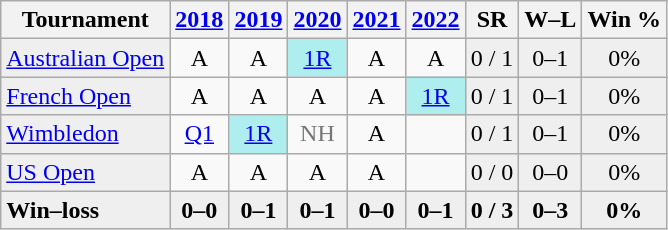<table class=wikitable style=text-align:center>
<tr>
<th>Tournament</th>
<th><a href='#'>2018</a></th>
<th><a href='#'>2019</a></th>
<th><a href='#'>2020</a></th>
<th><a href='#'>2021</a></th>
<th><a href='#'>2022</a></th>
<th>SR</th>
<th>W–L</th>
<th>Win %</th>
</tr>
<tr>
<td bgcolor=efefef align=left><a href='#'>Australian Open</a></td>
<td>A</td>
<td>A</td>
<td bgcolor=afeeee><a href='#'>1R</a></td>
<td>A</td>
<td>A</td>
<td bgcolor=efefef>0 / 1</td>
<td bgcolor=efefef>0–1</td>
<td bgcolor=efefef>0%</td>
</tr>
<tr>
<td bgcolor=efefef align=left><a href='#'>French Open</a></td>
<td>A</td>
<td>A</td>
<td>A</td>
<td>A</td>
<td bgcolor=afeeee><a href='#'>1R</a></td>
<td bgcolor=efefef>0 / 1</td>
<td bgcolor=efefef>0–1</td>
<td bgcolor=efefef>0%</td>
</tr>
<tr>
<td bgcolor=efefef align=left><a href='#'>Wimbledon</a></td>
<td><a href='#'>Q1</a></td>
<td bgcolor=afeeee><a href='#'>1R</a></td>
<td style=color:#767676>NH</td>
<td>A</td>
<td></td>
<td bgcolor=efefef>0 / 1</td>
<td bgcolor=efefef>0–1</td>
<td bgcolor=efefef>0%</td>
</tr>
<tr>
<td bgcolor=efefef align=left><a href='#'>US Open</a></td>
<td>A</td>
<td>A</td>
<td>A</td>
<td>A</td>
<td></td>
<td bgcolor=efefef>0 / 0</td>
<td bgcolor=efefef>0–0</td>
<td bgcolor=efefef>0%</td>
</tr>
<tr style=background:#efefef;font-weight:bold>
<td style=text-align:left>Win–loss</td>
<td>0–0</td>
<td>0–1</td>
<td>0–1</td>
<td>0–0</td>
<td>0–1</td>
<td>0 / 3</td>
<td>0–3</td>
<td>0%</td>
</tr>
</table>
